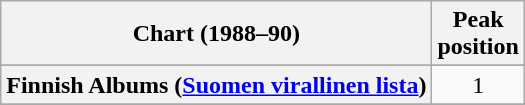<table class="wikitable sortable plainrowheaders" style="text-align:center">
<tr>
<th scope="col">Chart (1988–90)</th>
<th scope="col">Peak<br> position</th>
</tr>
<tr>
</tr>
<tr>
</tr>
<tr>
<th scope="row">Finnish Albums (<a href='#'>Suomen virallinen lista</a>)</th>
<td>1</td>
</tr>
<tr>
</tr>
<tr>
</tr>
<tr>
</tr>
</table>
